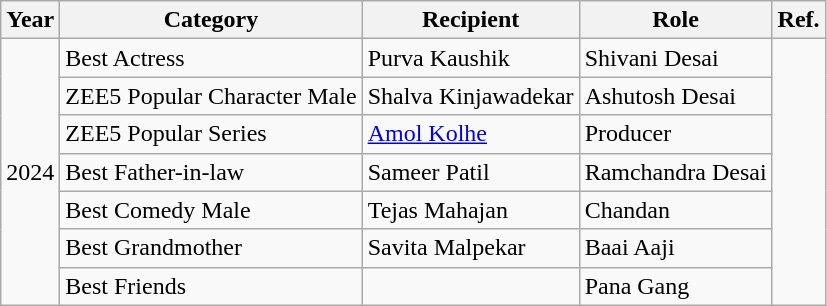<table class="wikitable">
<tr>
<th>Year</th>
<th>Category</th>
<th>Recipient</th>
<th>Role</th>
<th>Ref.</th>
</tr>
<tr>
<td rowspan="7">2024</td>
<td>Best Actress</td>
<td>Purva Kaushik</td>
<td>Shivani Desai</td>
<td rowspan="7"></td>
</tr>
<tr>
<td>ZEE5 Popular Character Male</td>
<td>Shalva Kinjawadekar</td>
<td>Ashutosh Desai</td>
</tr>
<tr>
<td>ZEE5 Popular Series</td>
<td><a href='#'>Amol Kolhe</a></td>
<td>Producer</td>
</tr>
<tr>
<td>Best Father-in-law</td>
<td>Sameer Patil</td>
<td>Ramchandra Desai</td>
</tr>
<tr>
<td>Best Comedy Male</td>
<td>Tejas Mahajan</td>
<td>Chandan</td>
</tr>
<tr>
<td>Best Grandmother</td>
<td>Savita Malpekar</td>
<td>Baai Aaji</td>
</tr>
<tr>
<td>Best Friends</td>
<td></td>
<td>Pana Gang</td>
</tr>
</table>
